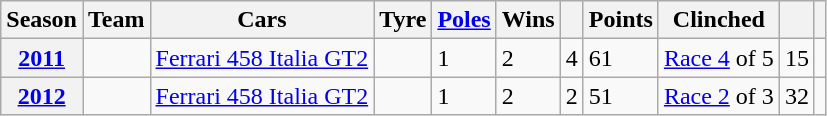<table class="wikitable sortable plainrowheaders" ; text-align:center;">
<tr>
<th scope="col">Season</th>
<th scope="col">Team</th>
<th scope="col">Cars</th>
<th scope="col">Tyre</th>
<th scope="col"><a href='#'>Poles</a></th>
<th scope="col">Wins</th>
<th scope="col"></th>
<th scope="col">Points</th>
<th scope="col">Clinched</th>
<th scope="col"></th>
<th scope="col" class="unsortable"></th>
</tr>
<tr>
<th scope="row" style="text-align: center;"><a href='#'>2011</a></th>
<td></td>
<td><a href='#'>Ferrari 458 Italia GT2</a></td>
<td></td>
<td>1</td>
<td>2</td>
<td>4</td>
<td>61</td>
<td><a href='#'>Race 4</a> of 5</td>
<td>15</td>
<td style="text-align:center;"></td>
</tr>
<tr>
<th scope="row" style="text-align: center;"><a href='#'>2012</a></th>
<td></td>
<td><a href='#'>Ferrari 458 Italia GT2</a></td>
<td></td>
<td>1</td>
<td>2</td>
<td>2</td>
<td>51</td>
<td><a href='#'>Race 2</a> of 3</td>
<td>32</td>
<td style="text-align:center;"></td>
</tr>
</table>
